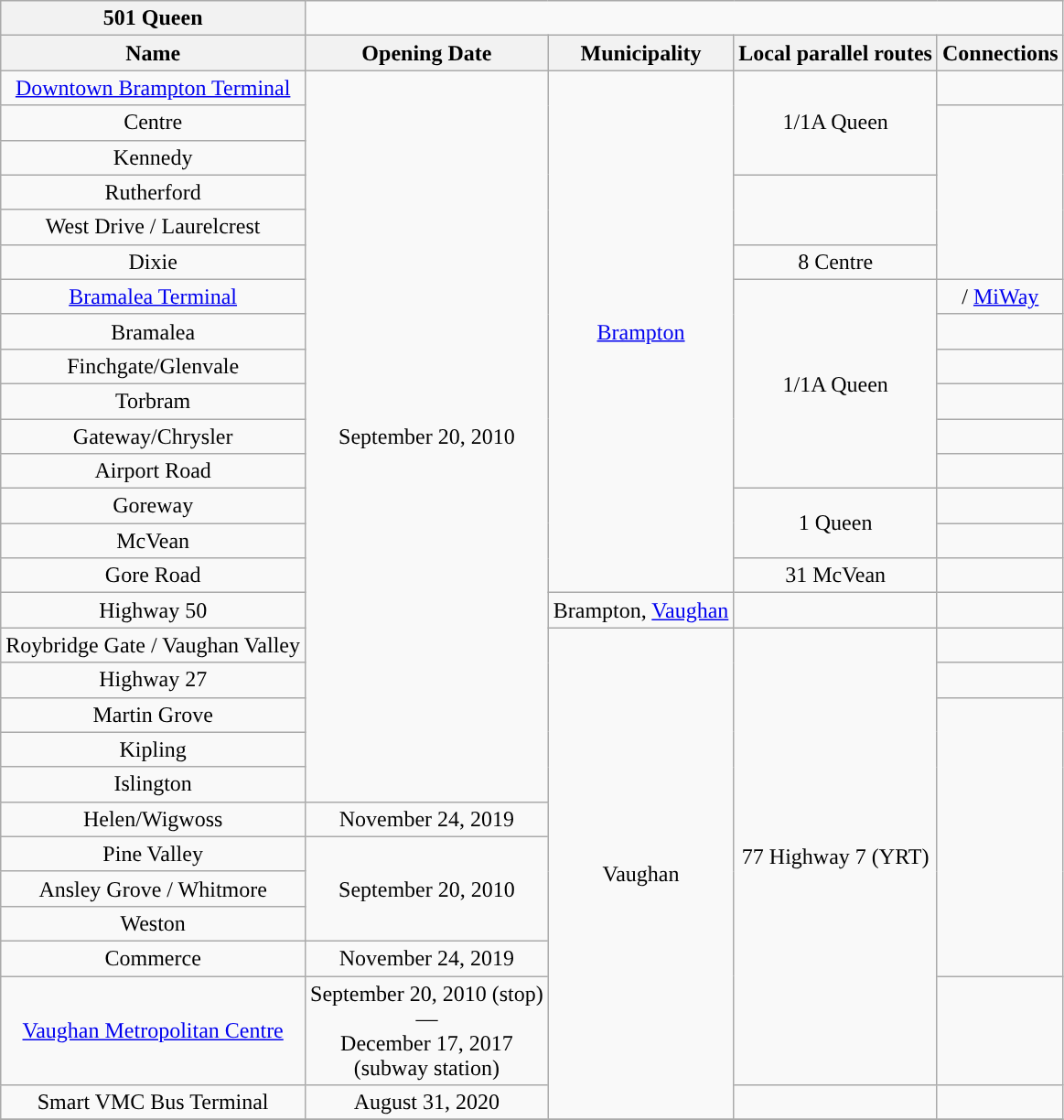<table class="wikitable" style="text-align:center">
<tr>
<th style="background:#">501 Queen </th>
</tr>
<tr>
<th>Name</th>
<th>Opening Date</th>
<th>Municipality</th>
<th>Local parallel routes</th>
<th>Connections</th>
</tr>
<tr>
<td><a href='#'>Downtown Brampton Terminal</a></td>
<td rowspan="21">September 20, 2010</td>
<td rowspan="15"><a href='#'>Brampton</a></td>
<td rowspan="3">1/1A Queen</td>
<td>  <br>  </td>
</tr>
<tr>
<td>Centre</td>
<td rowspan="5"></td>
</tr>
<tr>
<td>Kennedy</td>
</tr>
<tr>
<td>Rutherford</td>
<td rowspan="2"></td>
</tr>
<tr>
<td>West Drive / Laurelcrest</td>
</tr>
<tr>
<td>Dixie</td>
<td>8 Centre</td>
</tr>
<tr>
<td><a href='#'>Bramalea Terminal</a></td>
<td rowspan="6">1/1A Queen</td>
<td> / <a href='#'>MiWay</a></td>
</tr>
<tr>
<td>Bramalea</td>
<td></td>
</tr>
<tr>
<td>Finchgate/Glenvale</td>
<td></td>
</tr>
<tr>
<td>Torbram</td>
<td></td>
</tr>
<tr>
<td>Gateway/Chrysler</td>
<td></td>
</tr>
<tr>
<td>Airport Road</td>
<td> </td>
</tr>
<tr>
<td>Goreway</td>
<td rowspan="2">1 Queen</td>
<td></td>
</tr>
<tr>
<td>McVean</td>
<td></td>
</tr>
<tr>
<td>Gore Road</td>
<td>31 McVean</td>
<td></td>
</tr>
<tr>
<td>Highway 50</td>
<td>Brampton, <a href='#'>Vaughan</a></td>
<td></td>
<td> </td>
</tr>
<tr>
<td>Roybridge Gate / Vaughan Valley</td>
<td rowspan="12">Vaughan</td>
<td rowspan="11">77 Highway 7 (YRT)</td>
<td></td>
</tr>
<tr>
<td>Highway 27</td>
<td></td>
</tr>
<tr>
<td>Martin Grove</td>
<td rowspan="8"> </td>
</tr>
<tr>
<td>Kipling</td>
</tr>
<tr>
<td>Islington</td>
</tr>
<tr>
<td>Helen/Wigwoss</td>
<td>November 24, 2019</td>
</tr>
<tr>
<td>Pine Valley</td>
<td rowspan="3">September 20, 2010</td>
</tr>
<tr>
<td>Ansley Grove / Whitmore</td>
</tr>
<tr>
<td>Weston</td>
</tr>
<tr>
<td>Commerce</td>
<td>November 24, 2019</td>
</tr>
<tr>
<td><a href='#'>Vaughan Metropolitan Centre</a></td>
<td>September 20, 2010 (stop)<br>—<br>December 17, 2017<br>(subway station)</td>
<td>  </td>
</tr>
<tr>
<td>Smart VMC Bus Terminal</td>
<td>August 31, 2020</td>
<td></td>
<td> </td>
</tr>
<tr>
</tr>
</table>
